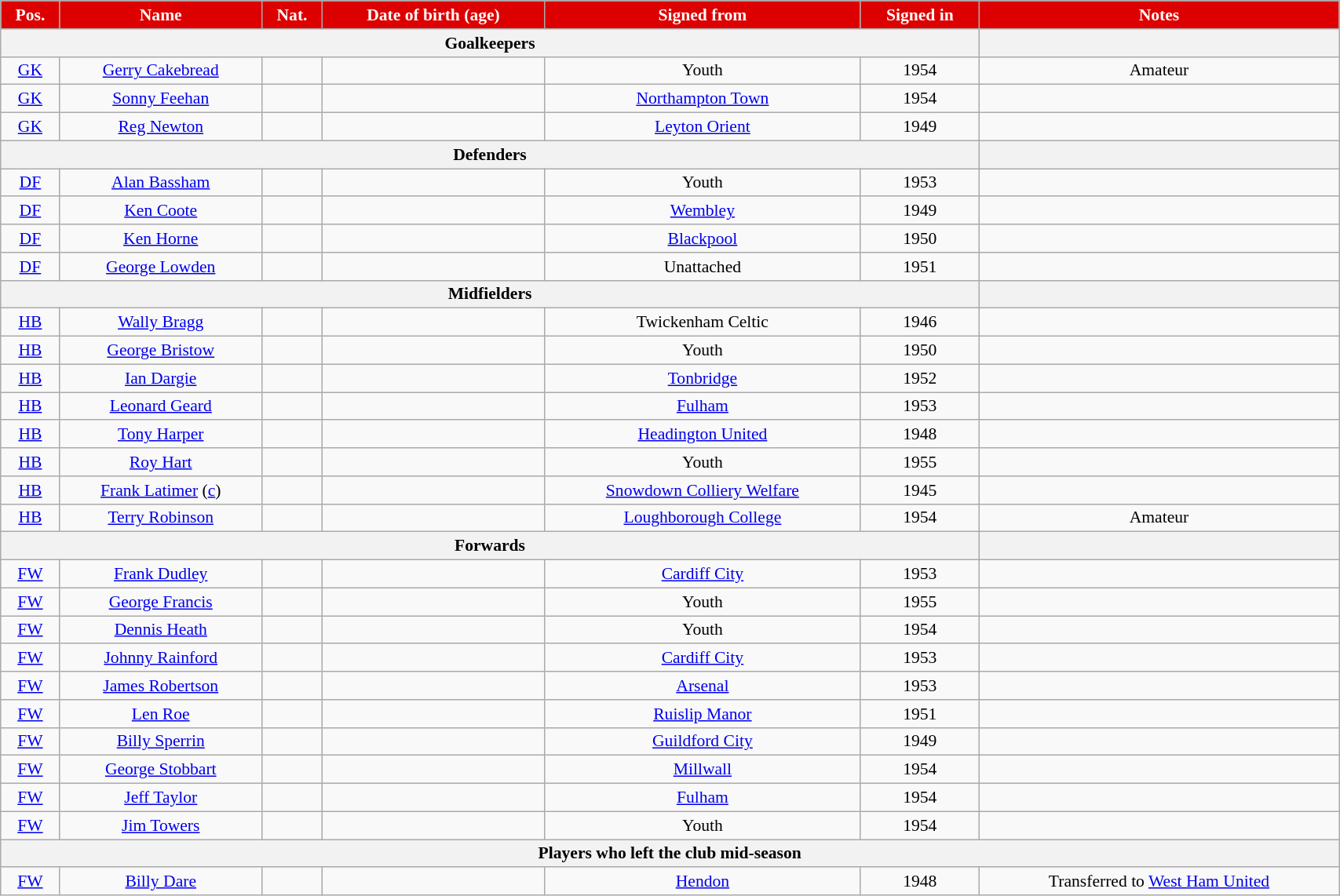<table class="wikitable"  style="text-align:center; font-size:90%; width:90%;">
<tr>
<th style="background:#d00; color:white; text-align:center;">Pos.</th>
<th style="background:#d00; color:white; text-align:center;">Name</th>
<th style="background:#d00; color:white; text-align:center;">Nat.</th>
<th style="background:#d00; color:white; text-align:center;">Date of birth (age)</th>
<th style="background:#d00; color:white; text-align:center;">Signed from</th>
<th style="background:#d00; color:white; text-align:center;">Signed in</th>
<th style="background:#d00; color:white; text-align:center;">Notes</th>
</tr>
<tr>
<th colspan="6">Goalkeepers</th>
<th></th>
</tr>
<tr>
<td><a href='#'>GK</a></td>
<td><a href='#'>Gerry Cakebread</a></td>
<td></td>
<td></td>
<td>Youth</td>
<td>1954</td>
<td>Amateur</td>
</tr>
<tr>
<td><a href='#'>GK</a></td>
<td><a href='#'>Sonny Feehan</a></td>
<td></td>
<td></td>
<td><a href='#'>Northampton Town</a></td>
<td>1954</td>
<td></td>
</tr>
<tr>
<td><a href='#'>GK</a></td>
<td><a href='#'>Reg Newton</a></td>
<td></td>
<td></td>
<td><a href='#'>Leyton Orient</a></td>
<td>1949</td>
<td></td>
</tr>
<tr>
<th colspan="6">Defenders</th>
<th></th>
</tr>
<tr>
<td><a href='#'>DF</a></td>
<td><a href='#'>Alan Bassham</a></td>
<td></td>
<td></td>
<td>Youth</td>
<td>1953</td>
<td></td>
</tr>
<tr>
<td><a href='#'>DF</a></td>
<td><a href='#'>Ken Coote</a></td>
<td></td>
<td></td>
<td><a href='#'>Wembley</a></td>
<td>1949</td>
<td></td>
</tr>
<tr>
<td><a href='#'>DF</a></td>
<td><a href='#'>Ken Horne</a></td>
<td></td>
<td></td>
<td><a href='#'>Blackpool</a></td>
<td>1950</td>
<td></td>
</tr>
<tr>
<td><a href='#'>DF</a></td>
<td><a href='#'>George Lowden</a></td>
<td></td>
<td></td>
<td>Unattached</td>
<td>1951</td>
<td></td>
</tr>
<tr>
<th colspan="6">Midfielders</th>
<th></th>
</tr>
<tr>
<td><a href='#'>HB</a></td>
<td><a href='#'>Wally Bragg</a></td>
<td></td>
<td></td>
<td>Twickenham Celtic</td>
<td>1946</td>
<td></td>
</tr>
<tr>
<td><a href='#'>HB</a></td>
<td><a href='#'>George Bristow</a></td>
<td></td>
<td></td>
<td>Youth</td>
<td>1950</td>
<td></td>
</tr>
<tr>
<td><a href='#'>HB</a></td>
<td><a href='#'>Ian Dargie</a></td>
<td></td>
<td></td>
<td><a href='#'>Tonbridge</a></td>
<td>1952</td>
<td></td>
</tr>
<tr>
<td><a href='#'>HB</a></td>
<td><a href='#'>Leonard Geard</a></td>
<td></td>
<td></td>
<td><a href='#'>Fulham</a></td>
<td>1953</td>
<td></td>
</tr>
<tr>
<td><a href='#'>HB</a></td>
<td><a href='#'>Tony Harper</a></td>
<td></td>
<td></td>
<td><a href='#'>Headington United</a></td>
<td>1948</td>
<td></td>
</tr>
<tr>
<td><a href='#'>HB</a></td>
<td><a href='#'>Roy Hart</a></td>
<td></td>
<td></td>
<td>Youth</td>
<td>1955</td>
<td></td>
</tr>
<tr>
<td><a href='#'>HB</a></td>
<td><a href='#'>Frank Latimer</a> (<a href='#'>c</a>)</td>
<td></td>
<td></td>
<td><a href='#'>Snowdown Colliery Welfare</a></td>
<td>1945</td>
<td></td>
</tr>
<tr>
<td><a href='#'>HB</a></td>
<td><a href='#'>Terry Robinson</a></td>
<td></td>
<td></td>
<td><a href='#'>Loughborough College</a></td>
<td>1954</td>
<td>Amateur</td>
</tr>
<tr>
<th colspan="6">Forwards</th>
<th></th>
</tr>
<tr>
<td><a href='#'>FW</a></td>
<td><a href='#'>Frank Dudley</a></td>
<td></td>
<td></td>
<td><a href='#'>Cardiff City</a></td>
<td>1953</td>
<td></td>
</tr>
<tr>
<td><a href='#'>FW</a></td>
<td><a href='#'>George Francis</a></td>
<td></td>
<td></td>
<td>Youth</td>
<td>1955</td>
<td></td>
</tr>
<tr>
<td><a href='#'>FW</a></td>
<td><a href='#'>Dennis Heath</a></td>
<td></td>
<td></td>
<td>Youth</td>
<td>1954</td>
<td></td>
</tr>
<tr>
<td><a href='#'>FW</a></td>
<td><a href='#'>Johnny Rainford</a></td>
<td></td>
<td></td>
<td><a href='#'>Cardiff City</a></td>
<td>1953</td>
<td></td>
</tr>
<tr>
<td><a href='#'>FW</a></td>
<td><a href='#'>James Robertson</a></td>
<td></td>
<td></td>
<td><a href='#'>Arsenal</a></td>
<td>1953</td>
<td></td>
</tr>
<tr>
<td><a href='#'>FW</a></td>
<td><a href='#'>Len Roe</a></td>
<td></td>
<td></td>
<td><a href='#'>Ruislip Manor</a></td>
<td>1951</td>
<td></td>
</tr>
<tr>
<td><a href='#'>FW</a></td>
<td><a href='#'>Billy Sperrin</a></td>
<td></td>
<td></td>
<td><a href='#'>Guildford City</a></td>
<td>1949</td>
<td></td>
</tr>
<tr>
<td><a href='#'>FW</a></td>
<td><a href='#'>George Stobbart</a></td>
<td></td>
<td></td>
<td><a href='#'>Millwall</a></td>
<td>1954</td>
<td></td>
</tr>
<tr>
<td><a href='#'>FW</a></td>
<td><a href='#'>Jeff Taylor</a></td>
<td></td>
<td></td>
<td><a href='#'>Fulham</a></td>
<td>1954</td>
<td></td>
</tr>
<tr>
<td><a href='#'>FW</a></td>
<td><a href='#'>Jim Towers</a></td>
<td></td>
<td></td>
<td>Youth</td>
<td>1954</td>
<td></td>
</tr>
<tr>
<th colspan="7">Players who left the club mid-season</th>
</tr>
<tr>
<td><a href='#'>FW</a></td>
<td><a href='#'>Billy Dare</a></td>
<td></td>
<td></td>
<td><a href='#'>Hendon</a></td>
<td>1948</td>
<td>Transferred to <a href='#'>West Ham United</a></td>
</tr>
</table>
